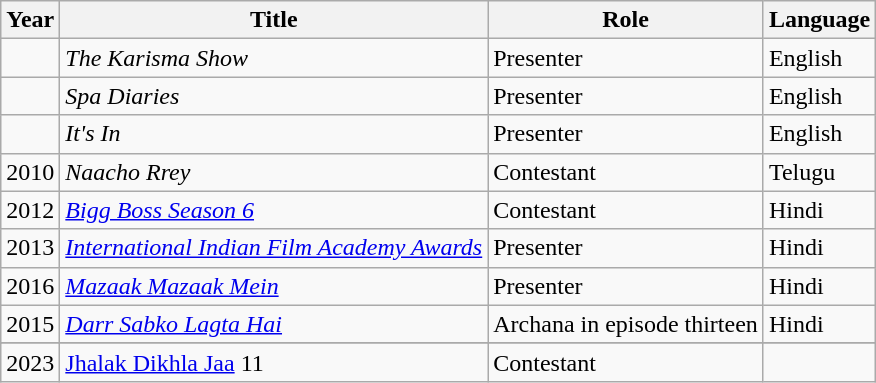<table class="wikitable sortable">
<tr>
<th>Year</th>
<th>Title</th>
<th>Role</th>
<th>Language</th>
</tr>
<tr>
<td></td>
<td><em>The Karisma Show</em></td>
<td>Presenter</td>
<td>English</td>
</tr>
<tr>
<td></td>
<td><em>Spa Diaries</em></td>
<td>Presenter</td>
<td>English</td>
</tr>
<tr>
<td></td>
<td><em>It's In</em></td>
<td>Presenter</td>
<td>English</td>
</tr>
<tr>
<td>2010</td>
<td><em>Naacho Rrey</em></td>
<td>Contestant</td>
<td>Telugu</td>
</tr>
<tr>
<td>2012</td>
<td><em><a href='#'>Bigg Boss Season 6</a></em></td>
<td>Contestant</td>
<td>Hindi</td>
</tr>
<tr>
<td>2013</td>
<td><em><a href='#'>International Indian Film Academy Awards</a></em></td>
<td>Presenter</td>
<td>Hindi</td>
</tr>
<tr>
<td>2016</td>
<td><em><a href='#'>Mazaak Mazaak Mein</a></em></td>
<td>Presenter</td>
<td>Hindi</td>
</tr>
<tr>
<td>2015</td>
<td><em><a href='#'>Darr Sabko Lagta Hai</a></em></td>
<td>Archana in episode thirteen</td>
<td>Hindi</td>
</tr>
<tr>
</tr>
<tr>
<td>2023</td>
<td><a href='#'>Jhalak Dikhla Jaa</a> 11</td>
<td>Contestant</td>
<td></td>
</tr>
</table>
